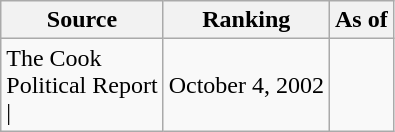<table class="wikitable" style="text-align:center">
<tr>
<th>Source</th>
<th>Ranking</th>
<th>As of</th>
</tr>
<tr>
<td align=left>The Cook<br>Political Report<br>| </td>
<td>October 4, 2002</td>
</tr>
</table>
